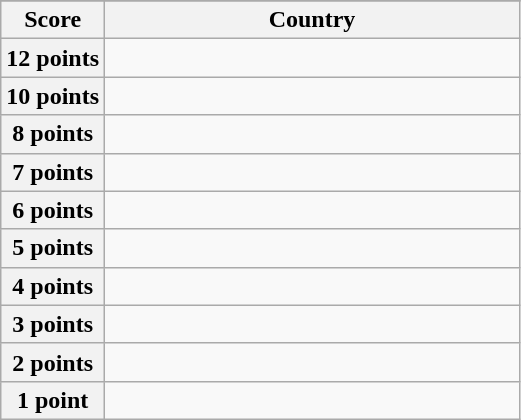<table class="wikitable">
<tr>
</tr>
<tr>
<th scope="col" width="20%">Score</th>
<th scope="col">Country</th>
</tr>
<tr>
<th scope="row">12 points</th>
<td></td>
</tr>
<tr>
<th scope="row">10 points</th>
<td></td>
</tr>
<tr>
<th scope="row">8 points</th>
<td></td>
</tr>
<tr>
<th scope="row">7 points</th>
<td></td>
</tr>
<tr>
<th scope="row">6 points</th>
<td></td>
</tr>
<tr>
<th scope="row">5 points</th>
<td></td>
</tr>
<tr>
<th scope="row">4 points</th>
<td></td>
</tr>
<tr>
<th scope="row">3 points</th>
<td></td>
</tr>
<tr>
<th scope="row">2 points</th>
<td></td>
</tr>
<tr>
<th scope="row">1 point</th>
<td></td>
</tr>
</table>
